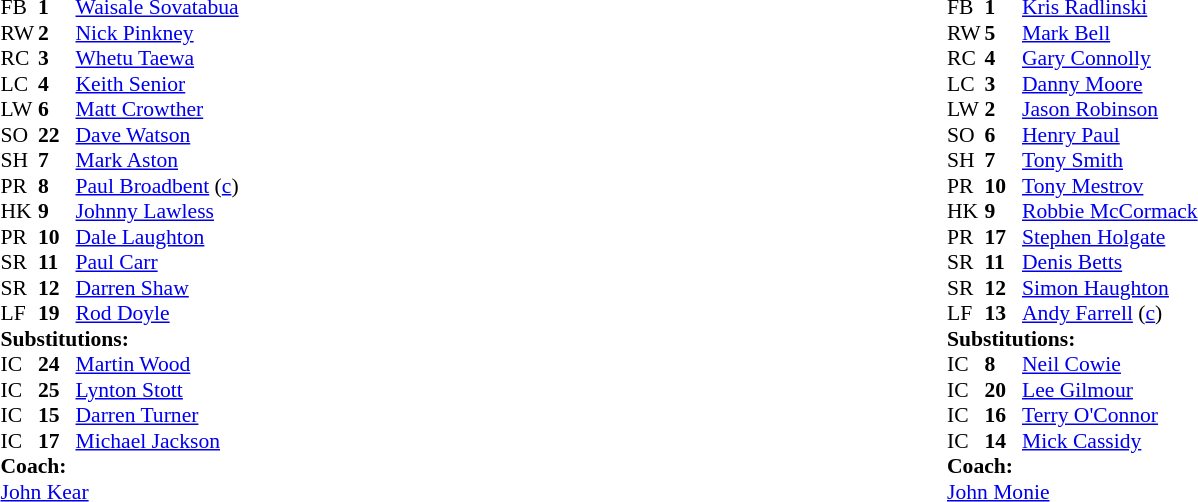<table width="100%">
<tr>
<td valign="top" width="50%"><br><table style="font-size: 90%" cellspacing="0" cellpadding="0">
<tr>
<th width="25"></th>
<th width="25"></th>
</tr>
<tr>
<td>FB</td>
<td><strong>1</strong></td>
<td><a href='#'>Waisale Sovatabua</a></td>
</tr>
<tr>
<td>RW</td>
<td><strong>2</strong></td>
<td><a href='#'>Nick Pinkney</a></td>
</tr>
<tr>
<td>RC</td>
<td><strong>3</strong></td>
<td><a href='#'>Whetu Taewa</a></td>
</tr>
<tr>
<td>LC</td>
<td><strong>4</strong></td>
<td><a href='#'>Keith Senior</a></td>
</tr>
<tr>
<td>LW</td>
<td><strong>6</strong></td>
<td><a href='#'>Matt Crowther</a></td>
</tr>
<tr>
<td>SO</td>
<td><strong>22</strong></td>
<td><a href='#'>Dave Watson</a></td>
</tr>
<tr>
<td>SH</td>
<td><strong>7</strong></td>
<td><a href='#'>Mark Aston</a></td>
</tr>
<tr>
<td>PR</td>
<td><strong>8</strong></td>
<td><a href='#'>Paul Broadbent</a> (<a href='#'>c</a>)</td>
</tr>
<tr>
<td>HK</td>
<td><strong>9</strong></td>
<td><a href='#'>Johnny Lawless</a></td>
</tr>
<tr>
<td>PR</td>
<td><strong>10</strong></td>
<td><a href='#'>Dale Laughton</a></td>
</tr>
<tr>
<td>SR</td>
<td><strong>11</strong></td>
<td><a href='#'>Paul Carr</a></td>
</tr>
<tr>
<td>SR</td>
<td><strong>12</strong></td>
<td><a href='#'>Darren Shaw</a></td>
</tr>
<tr>
<td>LF</td>
<td><strong>19</strong></td>
<td><a href='#'>Rod Doyle</a></td>
</tr>
<tr>
<td colspan=3><strong>Substitutions:</strong></td>
</tr>
<tr>
<td>IC</td>
<td><strong>24</strong></td>
<td><a href='#'>Martin Wood</a></td>
</tr>
<tr>
<td>IC</td>
<td><strong>25</strong></td>
<td><a href='#'>Lynton Stott</a></td>
</tr>
<tr>
<td>IC</td>
<td><strong>15</strong></td>
<td><a href='#'>Darren Turner</a></td>
</tr>
<tr>
<td>IC</td>
<td><strong>17</strong></td>
<td><a href='#'>Michael Jackson</a></td>
</tr>
<tr>
<td colspan=3><strong>Coach:</strong></td>
</tr>
<tr>
<td colspan="4"><a href='#'>John Kear</a></td>
</tr>
</table>
</td>
<td valign="top" width="50%"><br><table style="font-size: 90%" cellspacing="0" cellpadding="0">
<tr>
<th width="25"></th>
<th width="25"></th>
</tr>
<tr>
<td>FB</td>
<td><strong>1</strong></td>
<td><a href='#'>Kris Radlinski</a></td>
</tr>
<tr>
<td>RW</td>
<td><strong>5</strong></td>
<td><a href='#'>Mark Bell</a></td>
</tr>
<tr>
<td>RC</td>
<td><strong>4</strong></td>
<td><a href='#'>Gary Connolly</a></td>
</tr>
<tr>
<td>LC</td>
<td><strong>3</strong></td>
<td><a href='#'>Danny Moore</a></td>
</tr>
<tr>
<td>LW</td>
<td><strong>2</strong></td>
<td><a href='#'>Jason Robinson</a></td>
</tr>
<tr>
<td>SO</td>
<td><strong>6</strong></td>
<td><a href='#'>Henry Paul</a></td>
</tr>
<tr>
<td>SH</td>
<td><strong>7</strong></td>
<td><a href='#'>Tony Smith</a></td>
</tr>
<tr>
<td>PR</td>
<td><strong>10</strong></td>
<td><a href='#'>Tony Mestrov</a></td>
</tr>
<tr>
<td>HK</td>
<td><strong>9</strong></td>
<td><a href='#'>Robbie McCormack</a></td>
</tr>
<tr>
<td>PR</td>
<td><strong>17</strong></td>
<td><a href='#'>Stephen Holgate</a></td>
</tr>
<tr>
<td>SR</td>
<td><strong>11</strong></td>
<td><a href='#'>Denis Betts</a></td>
</tr>
<tr>
<td>SR</td>
<td><strong>12</strong></td>
<td><a href='#'>Simon Haughton</a></td>
</tr>
<tr>
<td>LF</td>
<td><strong>13</strong></td>
<td><a href='#'>Andy Farrell</a> (<a href='#'>c</a>)</td>
</tr>
<tr>
<td colspan=3><strong>Substitutions:</strong></td>
</tr>
<tr>
<td>IC</td>
<td><strong>8</strong></td>
<td><a href='#'>Neil Cowie</a></td>
</tr>
<tr>
<td>IC</td>
<td><strong>20</strong></td>
<td><a href='#'>Lee Gilmour</a></td>
</tr>
<tr>
<td>IC</td>
<td><strong>16</strong></td>
<td><a href='#'>Terry O'Connor</a></td>
</tr>
<tr>
<td>IC</td>
<td><strong>14</strong></td>
<td><a href='#'>Mick Cassidy</a></td>
</tr>
<tr>
<td colspan=3><strong>Coach:</strong></td>
</tr>
<tr>
<td colspan="4"><a href='#'>John Monie</a></td>
</tr>
</table>
</td>
</tr>
</table>
